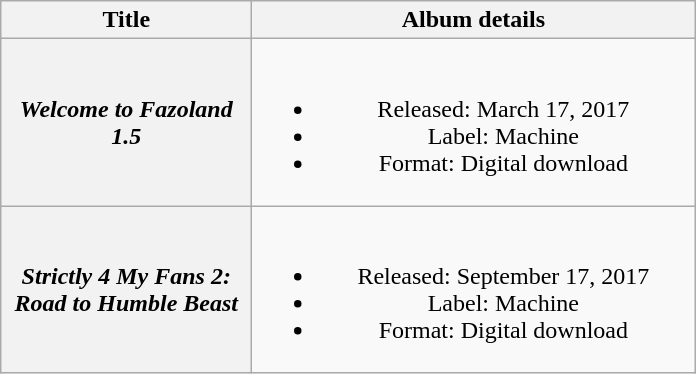<table class="wikitable plainrowheaders" style="text-align:center;">
<tr>
<th scope="col" style="width:10em;">Title</th>
<th scope="col" style="width:18em;">Album details</th>
</tr>
<tr>
<th scope="row"><em>Welcome to Fazoland 1.5</em></th>
<td><br><ul><li>Released: March 17, 2017</li><li>Label:  Machine</li><li>Format: Digital download</li></ul></td>
</tr>
<tr>
<th scope="row"><em>Strictly 4 My Fans 2: Road to Humble Beast</em></th>
<td><br><ul><li>Released: September 17, 2017</li><li>Label: Machine</li><li>Format: Digital download</li></ul></td>
</tr>
</table>
